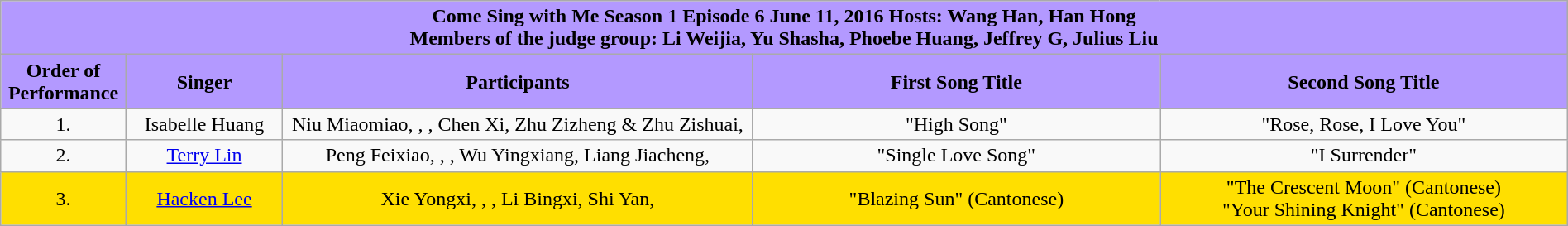<table class="wikitable sortable mw-collapsible" width="100%" style="text-align:center">
<tr style="background:#B399FF">
<td colspan="5"><div><strong>Come Sing with Me Season 1 Episode 6 June 11, 2016 Hosts: Wang Han, Han Hong<br>Members of the judge group: Li Weijia, Yu Shasha, Phoebe Huang, Jeffrey G, Julius Liu</strong></div></td>
</tr>
<tr style="background:#B399FF">
<td style="width:8%"><strong>Order of Performance</strong></td>
<td style="width:10%"><strong>Singer</strong></td>
<td style="width:30%"><strong>Participants</strong></td>
<td style="width:26%"><strong>First Song Title</strong></td>
<td style="width:26%"><strong>Second Song Title</strong></td>
</tr>
<tr>
<td>1.</td>
<td>Isabelle Huang</td>
<td>Niu Miaomiao, , , Chen Xi, Zhu Zizheng & Zhu Zishuai, </td>
<td>"High Song"</td>
<td>"Rose, Rose, I Love You"</td>
</tr>
<tr>
<td>2.</td>
<td><a href='#'>Terry Lin</a></td>
<td>Peng Feixiao, , , Wu Yingxiang, Liang Jiacheng, </td>
<td>"Single Love Song"</td>
<td>"I Surrender"</td>
</tr>
<tr style="background:#FFDF00">
<td>3.</td>
<td><a href='#'>Hacken Lee</a></td>
<td>Xie Yongxi, , , Li Bingxi, Shi Yan, </td>
<td>"Blazing Sun" (Cantonese)</td>
<td>"The Crescent Moon" (Cantonese) <br> "Your Shining Knight" (Cantonese)</td>
</tr>
</table>
